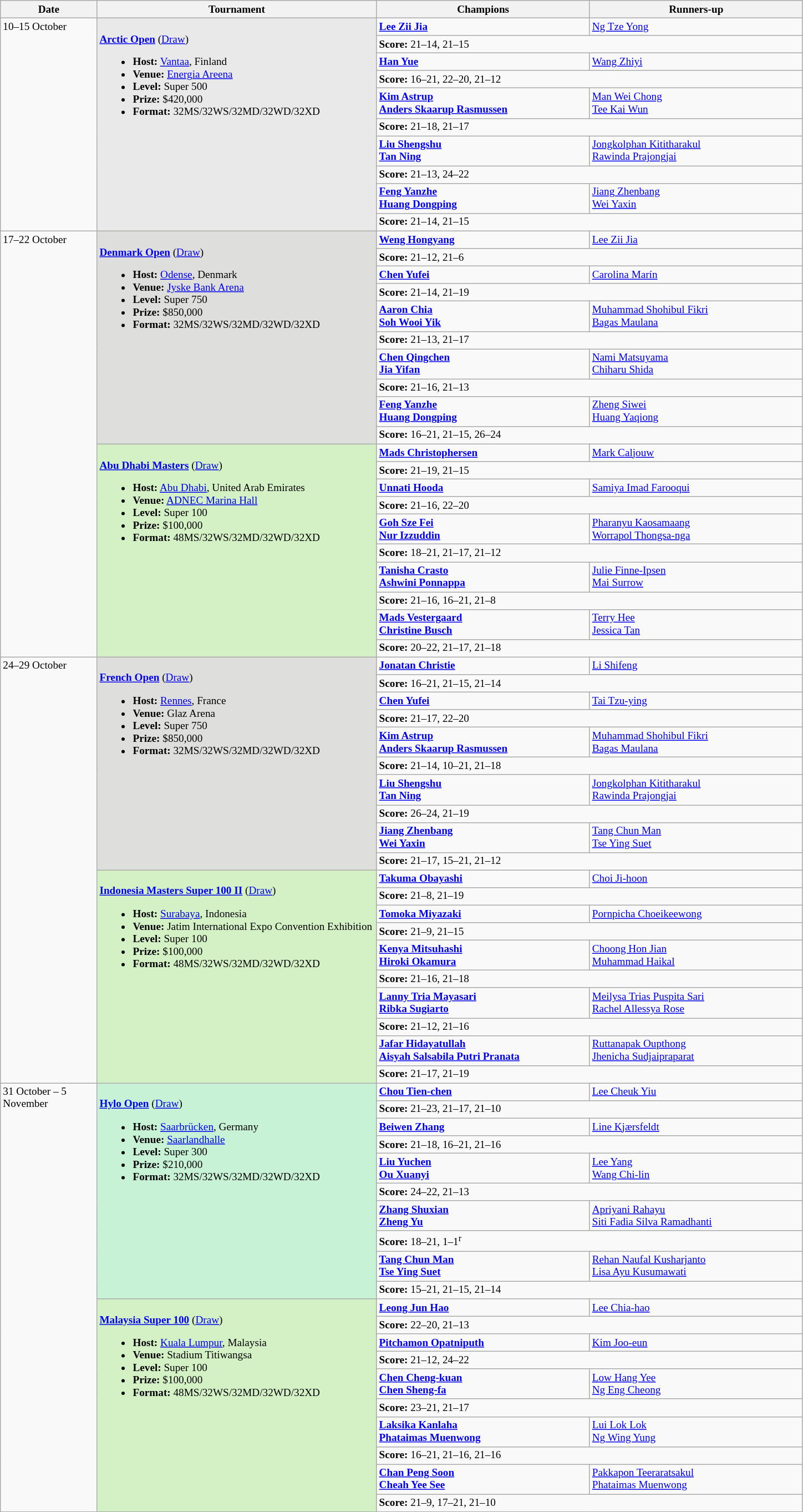<table class="wikitable" style="font-size:80%">
<tr>
<th width="110">Date</th>
<th width="330">Tournament</th>
<th width="250">Champions</th>
<th width="250">Runners-up</th>
</tr>
<tr valign="top">
<td rowspan="10">10–15 October</td>
<td bgcolor="#E9E9E9" rowspan="10"><br><strong><a href='#'>Arctic Open</a></strong> (<a href='#'>Draw</a>)<ul><li><strong>Host:</strong> <a href='#'>Vantaa</a>, Finland</li><li><strong>Venue:</strong> <a href='#'>Energia Areena</a></li><li><strong>Level:</strong> Super 500</li><li><strong>Prize:</strong> $420,000</li><li><strong>Format:</strong> 32MS/32WS/32MD/32WD/32XD</li></ul></td>
<td><strong> <a href='#'>Lee Zii Jia</a></strong></td>
<td> <a href='#'>Ng Tze Yong</a></td>
</tr>
<tr>
<td colspan="2"><strong>Score:</strong> 21–14, 21–15</td>
</tr>
<tr valign="top">
<td><strong> <a href='#'>Han Yue</a></strong></td>
<td> <a href='#'>Wang Zhiyi</a></td>
</tr>
<tr>
<td colspan="2"><strong>Score:</strong> 16–21, 22–20, 21–12</td>
</tr>
<tr valign="top">
<td><strong> <a href='#'>Kim Astrup</a><br> <a href='#'>Anders Skaarup Rasmussen</a></strong></td>
<td> <a href='#'>Man Wei Chong</a><br> <a href='#'>Tee Kai Wun</a></td>
</tr>
<tr>
<td colspan="2"><strong>Score:</strong> 21–18, 21–17</td>
</tr>
<tr valign="top">
<td><strong> <a href='#'>Liu Shengshu</a><br> <a href='#'>Tan Ning</a></strong></td>
<td> <a href='#'>Jongkolphan Kititharakul</a><br> <a href='#'>Rawinda Prajongjai</a></td>
</tr>
<tr>
<td colspan="2"><strong>Score:</strong> 21–13, 24–22</td>
</tr>
<tr valign="top">
<td><strong> <a href='#'>Feng Yanzhe</a><br> <a href='#'>Huang Dongping</a></strong></td>
<td> <a href='#'>Jiang Zhenbang</a><br> <a href='#'>Wei Yaxin</a></td>
</tr>
<tr>
<td colspan="2"><strong>Score:</strong> 21–14, 21–15</td>
</tr>
<tr valign="top">
<td rowspan="20">17–22 October</td>
<td bgcolor="#DEDEDC" rowspan="10"><br><strong><a href='#'>Denmark Open</a></strong> (<a href='#'>Draw</a>)<ul><li><strong>Host:</strong> <a href='#'>Odense</a>, Denmark</li><li><strong>Venue:</strong> <a href='#'>Jyske Bank Arena</a></li><li><strong>Level:</strong> Super 750</li><li><strong>Prize:</strong> $850,000</li><li><strong>Format:</strong> 32MS/32WS/32MD/32WD/32XD</li></ul></td>
<td><strong> <a href='#'>Weng Hongyang</a></strong></td>
<td> <a href='#'>Lee Zii Jia</a></td>
</tr>
<tr>
<td colspan="2"><strong>Score:</strong> 21–12, 21–6</td>
</tr>
<tr valign="top">
<td><strong> <a href='#'>Chen Yufei</a></strong></td>
<td> <a href='#'>Carolina Marín</a></td>
</tr>
<tr>
<td colspan="2"><strong>Score:</strong> 21–14, 21–19</td>
</tr>
<tr valign="top">
<td><strong> <a href='#'>Aaron Chia</a><br> <a href='#'>Soh Wooi Yik</a></strong></td>
<td> <a href='#'>Muhammad Shohibul Fikri</a><br> <a href='#'>Bagas Maulana</a></td>
</tr>
<tr>
<td colspan="2"><strong>Score:</strong> 21–13, 21–17</td>
</tr>
<tr valign="top">
<td><strong> <a href='#'>Chen Qingchen</a><br> <a href='#'>Jia Yifan</a></strong></td>
<td> <a href='#'>Nami Matsuyama</a><br> <a href='#'>Chiharu Shida</a></td>
</tr>
<tr>
<td colspan="2"><strong>Score:</strong> 21–16, 21–13</td>
</tr>
<tr valign="top">
<td><strong> <a href='#'>Feng Yanzhe</a><br> <a href='#'>Huang Dongping</a></strong></td>
<td> <a href='#'>Zheng Siwei</a><br> <a href='#'>Huang Yaqiong</a></td>
</tr>
<tr>
<td colspan="2"><strong>Score:</strong> 16–21, 21–15, 26–24</td>
</tr>
<tr valign="top">
<td bgcolor="#D4F1C5" rowspan="10"><br><strong><a href='#'>Abu Dhabi Masters</a></strong> (<a href='#'>Draw</a>)<ul><li><strong>Host:</strong> <a href='#'>Abu Dhabi</a>, United Arab Emirates</li><li><strong>Venue:</strong> <a href='#'>ADNEC Marina Hall</a></li><li><strong>Level:</strong> Super 100</li><li><strong>Prize:</strong> $100,000</li><li><strong>Format:</strong> 48MS/32WS/32MD/32WD/32XD</li></ul></td>
<td><strong> <a href='#'>Mads Christophersen</a></strong></td>
<td> <a href='#'>Mark Caljouw</a></td>
</tr>
<tr>
<td colspan="2"><strong>Score:</strong> 21–19, 21–15</td>
</tr>
<tr valign="top">
<td><strong> <a href='#'>Unnati Hooda</a></strong></td>
<td> <a href='#'>Samiya Imad Farooqui</a></td>
</tr>
<tr>
<td colspan="2"><strong>Score:</strong> 21–16, 22–20</td>
</tr>
<tr valign="top">
<td><strong> <a href='#'>Goh Sze Fei</a><br> <a href='#'>Nur Izzuddin</a></strong></td>
<td> <a href='#'>Pharanyu Kaosamaang</a><br> <a href='#'>Worrapol Thongsa-nga</a></td>
</tr>
<tr>
<td colspan="2"><strong>Score:</strong> 18–21, 21–17, 21–12</td>
</tr>
<tr valign="top">
<td><strong> <a href='#'>Tanisha Crasto</a><br> <a href='#'>Ashwini Ponnappa</a></strong></td>
<td> <a href='#'>Julie Finne-Ipsen</a><br> <a href='#'>Mai Surrow</a></td>
</tr>
<tr>
<td colspan="2"><strong>Score:</strong> 21–16, 16–21, 21–8</td>
</tr>
<tr valign="top">
<td><strong> <a href='#'>Mads Vestergaard</a><br> <a href='#'>Christine Busch</a></strong></td>
<td> <a href='#'>Terry Hee</a><br> <a href='#'>Jessica Tan</a></td>
</tr>
<tr>
<td colspan="2"><strong>Score:</strong> 20–22, 21–17, 21–18</td>
</tr>
<tr valign="top">
<td rowspan="20">24–29 October</td>
<td bgcolor="#DEDEDC" rowspan="10"><br><strong><a href='#'>French Open</a></strong> (<a href='#'>Draw</a>)<ul><li><strong>Host:</strong> <a href='#'>Rennes</a>, France</li><li><strong>Venue:</strong> Glaz Arena</li><li><strong>Level:</strong> Super 750</li><li><strong>Prize:</strong> $850,000</li><li><strong>Format:</strong> 32MS/32WS/32MD/32WD/32XD</li></ul></td>
<td><strong> <a href='#'>Jonatan Christie</a></strong></td>
<td> <a href='#'>Li Shifeng</a></td>
</tr>
<tr>
<td colspan="2"><strong>Score:</strong> 16–21, 21–15, 21–14</td>
</tr>
<tr valign="top">
<td><strong> <a href='#'>Chen Yufei</a></strong></td>
<td> <a href='#'>Tai Tzu-ying</a></td>
</tr>
<tr>
<td colspan="2"><strong>Score:</strong> 21–17, 22–20</td>
</tr>
<tr valign="top">
<td><strong> <a href='#'>Kim Astrup</a><br> <a href='#'>Anders Skaarup Rasmussen</a></strong></td>
<td> <a href='#'>Muhammad Shohibul Fikri</a><br> <a href='#'>Bagas Maulana</a></td>
</tr>
<tr>
<td colspan="2"><strong>Score:</strong> 21–14, 10–21, 21–18</td>
</tr>
<tr valign="top">
<td><strong> <a href='#'>Liu Shengshu</a><br> <a href='#'>Tan Ning</a></strong></td>
<td> <a href='#'>Jongkolphan Kititharakul</a><br> <a href='#'>Rawinda Prajongjai</a></td>
</tr>
<tr>
<td colspan="2"><strong>Score:</strong> 26–24, 21–19</td>
</tr>
<tr valign="top">
<td><strong> <a href='#'>Jiang Zhenbang</a><br> <a href='#'>Wei Yaxin</a></strong></td>
<td> <a href='#'>Tang Chun Man</a><br> <a href='#'>Tse Ying Suet</a></td>
</tr>
<tr>
<td colspan="2"><strong>Score:</strong> 21–17, 15–21, 21–12</td>
</tr>
<tr valign="top">
<td bgcolor="#D4F1C5" rowspan="10"><br><strong><a href='#'>Indonesia Masters Super 100 II</a></strong> (<a href='#'>Draw</a>)<ul><li><strong>Host:</strong> <a href='#'>Surabaya</a>, Indonesia</li><li><strong>Venue:</strong> Jatim International Expo Convention Exhibition</li><li><strong>Level:</strong> Super 100</li><li><strong>Prize:</strong> $100,000</li><li><strong>Format:</strong> 48MS/32WS/32MD/32WD/32XD</li></ul></td>
<td><strong> <a href='#'>Takuma Obayashi</a></strong></td>
<td> <a href='#'>Choi Ji-hoon</a></td>
</tr>
<tr>
<td colspan="2"><strong>Score:</strong> 21–8, 21–19</td>
</tr>
<tr valign="top">
<td><strong> <a href='#'>Tomoka Miyazaki</a></strong></td>
<td> <a href='#'>Pornpicha Choeikeewong</a></td>
</tr>
<tr>
<td colspan="2"><strong>Score:</strong> 21–9, 21–15</td>
</tr>
<tr valign="top">
<td><strong> <a href='#'>Kenya Mitsuhashi</a><br> <a href='#'>Hiroki Okamura</a></strong></td>
<td> <a href='#'>Choong Hon Jian</a><br> <a href='#'>Muhammad Haikal</a></td>
</tr>
<tr>
<td colspan="2"><strong>Score:</strong> 21–16, 21–18</td>
</tr>
<tr valign="top">
<td><strong> <a href='#'>Lanny Tria Mayasari</a><br> <a href='#'>Ribka Sugiarto</a></strong></td>
<td> <a href='#'>Meilysa Trias Puspita Sari</a><br> <a href='#'>Rachel Allessya Rose</a></td>
</tr>
<tr>
<td colspan="2"><strong>Score:</strong> 21–12, 21–16</td>
</tr>
<tr valign="top">
<td><strong> <a href='#'>Jafar Hidayatullah</a><br> <a href='#'>Aisyah Salsabila Putri Pranata</a></strong></td>
<td> <a href='#'>Ruttanapak Oupthong</a><br> <a href='#'>Jhenicha Sudjaipraparat</a></td>
</tr>
<tr>
<td colspan="2"><strong>Score:</strong> 21–17, 21–19</td>
</tr>
<tr valign="top">
<td rowspan="20">31 October – 5 November</td>
<td bgcolor="#C7F2D5" rowspan="10"><br><strong><a href='#'>Hylo Open</a></strong> (<a href='#'>Draw</a>)<ul><li><strong>Host:</strong> <a href='#'>Saarbrücken</a>, Germany</li><li><strong>Venue:</strong> <a href='#'>Saarlandhalle</a></li><li><strong>Level:</strong> Super 300</li><li><strong>Prize:</strong> $210,000</li><li><strong>Format:</strong> 32MS/32WS/32MD/32WD/32XD</li></ul></td>
<td><strong> <a href='#'>Chou Tien-chen</a></strong></td>
<td> <a href='#'>Lee Cheuk Yiu</a></td>
</tr>
<tr>
<td colspan="2"><strong>Score:</strong> 21–23, 21–17, 21–10</td>
</tr>
<tr valign="top">
<td><strong> <a href='#'>Beiwen Zhang</a></strong></td>
<td> <a href='#'>Line Kjærsfeldt</a></td>
</tr>
<tr>
<td colspan="2"><strong>Score:</strong> 21–18, 16–21, 21–16</td>
</tr>
<tr valign="top">
<td><strong> <a href='#'>Liu Yuchen</a> <br> <a href='#'>Ou Xuanyi</a></strong></td>
<td> <a href='#'>Lee Yang</a> <br> <a href='#'>Wang Chi-lin</a></td>
</tr>
<tr>
<td colspan="2"><strong>Score:</strong> 24–22, 21–13</td>
</tr>
<tr valign="top">
<td><strong> <a href='#'>Zhang Shuxian</a><br> <a href='#'>Zheng Yu</a></strong></td>
<td> <a href='#'>Apriyani Rahayu</a><br> <a href='#'>Siti Fadia Silva Ramadhanti</a></td>
</tr>
<tr>
<td colspan="2"><strong>Score:</strong> 18–21, 1–1<sup>r</sup></td>
</tr>
<tr valign="top">
<td><strong> <a href='#'>Tang Chun Man</a><br> <a href='#'>Tse Ying Suet</a></strong></td>
<td> <a href='#'>Rehan Naufal Kusharjanto</a><br> <a href='#'>Lisa Ayu Kusumawati</a></td>
</tr>
<tr>
<td colspan="2"><strong>Score:</strong> 15–21, 21–15, 21–14</td>
</tr>
<tr valign="top">
<td bgcolor="#D4F1C5" rowspan="10"><br><strong><a href='#'>Malaysia Super 100</a></strong> (<a href='#'>Draw</a>)<ul><li><strong>Host:</strong> <a href='#'>Kuala Lumpur</a>, Malaysia</li><li><strong>Venue:</strong> Stadium Titiwangsa</li><li><strong>Level:</strong> Super 100</li><li><strong>Prize:</strong> $100,000</li><li><strong>Format:</strong> 48MS/32WS/32MD/32WD/32XD</li></ul></td>
<td><strong> <a href='#'>Leong Jun Hao</a></strong></td>
<td> <a href='#'>Lee Chia-hao</a></td>
</tr>
<tr>
<td colspan="2"><strong>Score:</strong> 22–20, 21–13</td>
</tr>
<tr valign="top">
<td><strong> <a href='#'>Pitchamon Opatniputh</a></strong></td>
<td> <a href='#'>Kim Joo-eun</a></td>
</tr>
<tr>
<td colspan="2"><strong>Score:</strong> 21–12, 24–22</td>
</tr>
<tr valign="top">
<td><strong> <a href='#'>Chen Cheng-kuan</a><br> <a href='#'>Chen Sheng-fa</a></strong></td>
<td> <a href='#'>Low Hang Yee</a><br> <a href='#'>Ng Eng Cheong</a></td>
</tr>
<tr>
<td colspan="2"><strong>Score:</strong> 23–21, 21–17</td>
</tr>
<tr valign="top">
<td><strong> <a href='#'>Laksika Kanlaha</a><br> <a href='#'>Phataimas Muenwong</a></strong></td>
<td> <a href='#'>Lui Lok Lok</a><br> <a href='#'>Ng Wing Yung</a></td>
</tr>
<tr>
<td colspan="2"><strong>Score:</strong> 16–21, 21–16, 21–16</td>
</tr>
<tr valign="top">
<td><strong> <a href='#'>Chan Peng Soon</a><br> <a href='#'>Cheah Yee See</a></strong></td>
<td> <a href='#'>Pakkapon Teeraratsakul</a><br> <a href='#'>Phataimas Muenwong</a></td>
</tr>
<tr>
<td colspan="2"><strong>Score:</strong> 21–9, 17–21, 21–10</td>
</tr>
</table>
